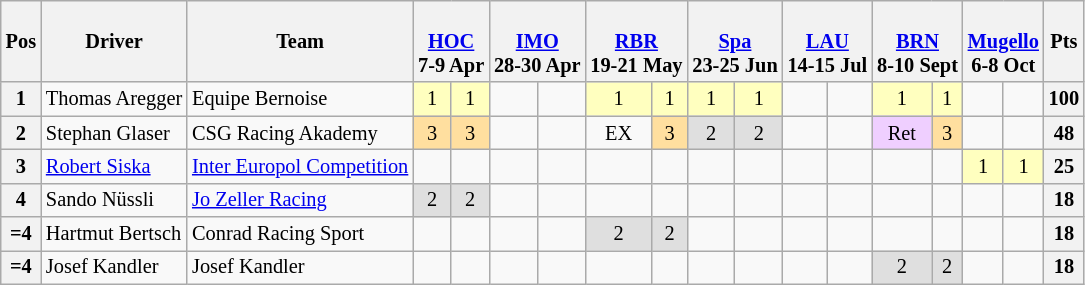<table class="wikitable" style="font-size: 85%; text-align:center">
<tr>
<th valign=middle>Pos</th>
<th valign=middle>Driver</th>
<th valign=middle>Team</th>
<th colspan=2><br><a href='#'>HOC</a><br>7-9 Apr</th>
<th colspan=2><br><a href='#'>IMO</a><br>28-30 Apr</th>
<th colspan=2><br><a href='#'>RBR</a><br>19-21 May</th>
<th colspan=2><br><a href='#'>Spa</a><br>23-25 Jun</th>
<th colspan=2><br><a href='#'>LAU</a><br>14-15 Jul</th>
<th colspan=2><br><a href='#'>BRN</a><br>8-10 Sept</th>
<th colspan=2><br><a href='#'>Mugello</a><br>6-8 Oct</th>
<th valign="middle">Pts</th>
</tr>
<tr>
<th>1</th>
<td align=left> Thomas Aregger</td>
<td align=left>Equipe Bernoise</td>
<td style="background:#FFFFBF">1</td>
<td style="background:#FFFFBF">1</td>
<td></td>
<td></td>
<td style="background:#FFFFBF">1</td>
<td style="background:#FFFFBF">1</td>
<td style="background:#FFFFBF">1</td>
<td style="background:#FFFFBF">1</td>
<td></td>
<td></td>
<td style="background:#FFFFBF">1</td>
<td style="background:#FFFFBF">1</td>
<td></td>
<td></td>
<th>100</th>
</tr>
<tr>
<th>2</th>
<td align=left> Stephan Glaser</td>
<td align=left>CSG Racing Akademy</td>
<td style="background:#ffdf9f">3</td>
<td style="background:#ffdf9f">3</td>
<td></td>
<td></td>
<td>EX</td>
<td style="background:#ffdf9f">3</td>
<td style="background:#dfdfdf">2</td>
<td style="background:#dfdfdf">2</td>
<td></td>
<td></td>
<td style="background:#efcfff">Ret</td>
<td style="background:#ffdf9f">3</td>
<td></td>
<td></td>
<th>48</th>
</tr>
<tr>
<th>3</th>
<td align=left> <a href='#'>Robert Siska</a></td>
<td align=left><a href='#'>Inter Europol Competition</a></td>
<td></td>
<td></td>
<td></td>
<td></td>
<td></td>
<td></td>
<td></td>
<td></td>
<td></td>
<td></td>
<td></td>
<td></td>
<td style="background:#FFFFBF">1</td>
<td style="background:#FFFFBF">1</td>
<th>25</th>
</tr>
<tr>
<th>4</th>
<td align=left> Sando Nüssli</td>
<td align=left><a href='#'>Jo Zeller Racing</a></td>
<td style="background:#dfdfdf">2</td>
<td style="background:#dfdfdf">2</td>
<td></td>
<td></td>
<td></td>
<td></td>
<td></td>
<td></td>
<td></td>
<td></td>
<td></td>
<td></td>
<td></td>
<td></td>
<th>18</th>
</tr>
<tr>
<th>=4</th>
<td align=left> Hartmut Bertsch</td>
<td align=left>Conrad Racing Sport</td>
<td></td>
<td></td>
<td></td>
<td></td>
<td style="background:#dfdfdf">2</td>
<td style="background:#dfdfdf">2</td>
<td></td>
<td></td>
<td></td>
<td></td>
<td></td>
<td></td>
<td></td>
<td></td>
<th>18</th>
</tr>
<tr>
<th>=4</th>
<td align=left> Josef Kandler</td>
<td align=left>Josef Kandler</td>
<td></td>
<td></td>
<td></td>
<td></td>
<td></td>
<td></td>
<td></td>
<td></td>
<td></td>
<td></td>
<td style="background:#dfdfdf">2</td>
<td style="background:#dfdfdf">2</td>
<td></td>
<td></td>
<th>18</th>
</tr>
</table>
